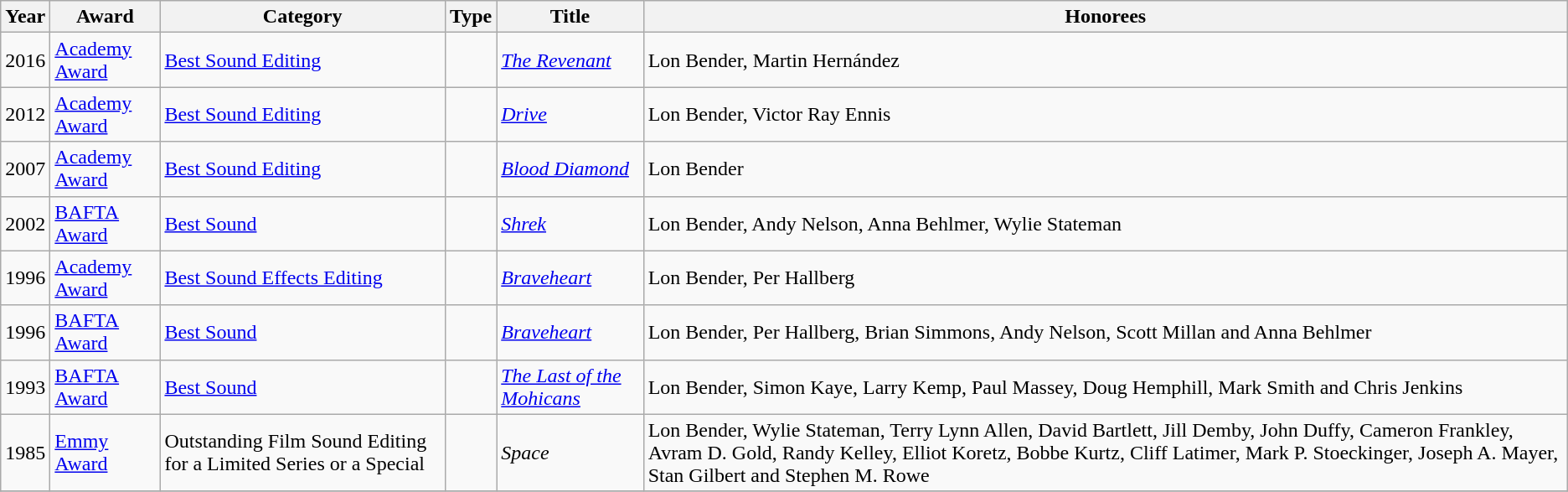<table class=wikitable>
<tr>
<th>Year</th>
<th>Award</th>
<th>Category</th>
<th>Type</th>
<th>Title</th>
<th>Honorees</th>
</tr>
<tr>
<td>2016</td>
<td><a href='#'>Academy Award</a></td>
<td><a href='#'>Best Sound Editing</a></td>
<td></td>
<td><em><a href='#'>The Revenant</a></em></td>
<td>Lon Bender, Martin Hernández</td>
</tr>
<tr>
<td>2012</td>
<td><a href='#'>Academy Award</a></td>
<td><a href='#'>Best Sound Editing</a></td>
<td></td>
<td><em><a href='#'>Drive</a></em></td>
<td>Lon Bender, Victor Ray Ennis</td>
</tr>
<tr>
<td>2007</td>
<td><a href='#'>Academy Award</a></td>
<td><a href='#'>Best Sound Editing</a></td>
<td></td>
<td><a href='#'><em>Blood Diamond</em></a></td>
<td>Lon Bender</td>
</tr>
<tr>
<td>2002</td>
<td><a href='#'>BAFTA Award</a></td>
<td><a href='#'>Best Sound</a></td>
<td></td>
<td><em><a href='#'>Shrek</a></em></td>
<td>Lon Bender, Andy Nelson, Anna Behlmer, Wylie Stateman</td>
</tr>
<tr>
<td>1996</td>
<td><a href='#'>Academy Award</a></td>
<td><a href='#'>Best Sound Effects Editing</a></td>
<td></td>
<td><em><a href='#'>Braveheart</a></em></td>
<td>Lon Bender, Per Hallberg</td>
</tr>
<tr>
<td>1996</td>
<td><a href='#'>BAFTA Award</a></td>
<td><a href='#'>Best Sound</a></td>
<td></td>
<td><em><a href='#'>Braveheart</a></em></td>
<td>Lon Bender, Per Hallberg, Brian Simmons, Andy Nelson, Scott Millan and Anna Behlmer</td>
</tr>
<tr>
<td>1993</td>
<td><a href='#'>BAFTA Award</a></td>
<td><a href='#'>Best Sound</a></td>
<td></td>
<td><a href='#'><em>The Last of the Mohicans</em></a></td>
<td>Lon Bender, Simon Kaye, Larry Kemp, Paul Massey, Doug Hemphill, Mark Smith and Chris Jenkins</td>
</tr>
<tr>
<td>1985</td>
<td><a href='#'>Emmy Award</a></td>
<td>Outstanding Film Sound Editing for a Limited Series or a Special</td>
<td></td>
<td><em>Space</em></td>
<td>Lon Bender, Wylie Stateman, Terry Lynn Allen, David Bartlett, Jill Demby, John Duffy, Cameron Frankley, Avram D. Gold, Randy Kelley, Elliot Koretz, Bobbe Kurtz, Cliff Latimer, Mark P. Stoeckinger, Joseph A. Mayer, Stan Gilbert and Stephen M. Rowe</td>
</tr>
<tr>
</tr>
</table>
